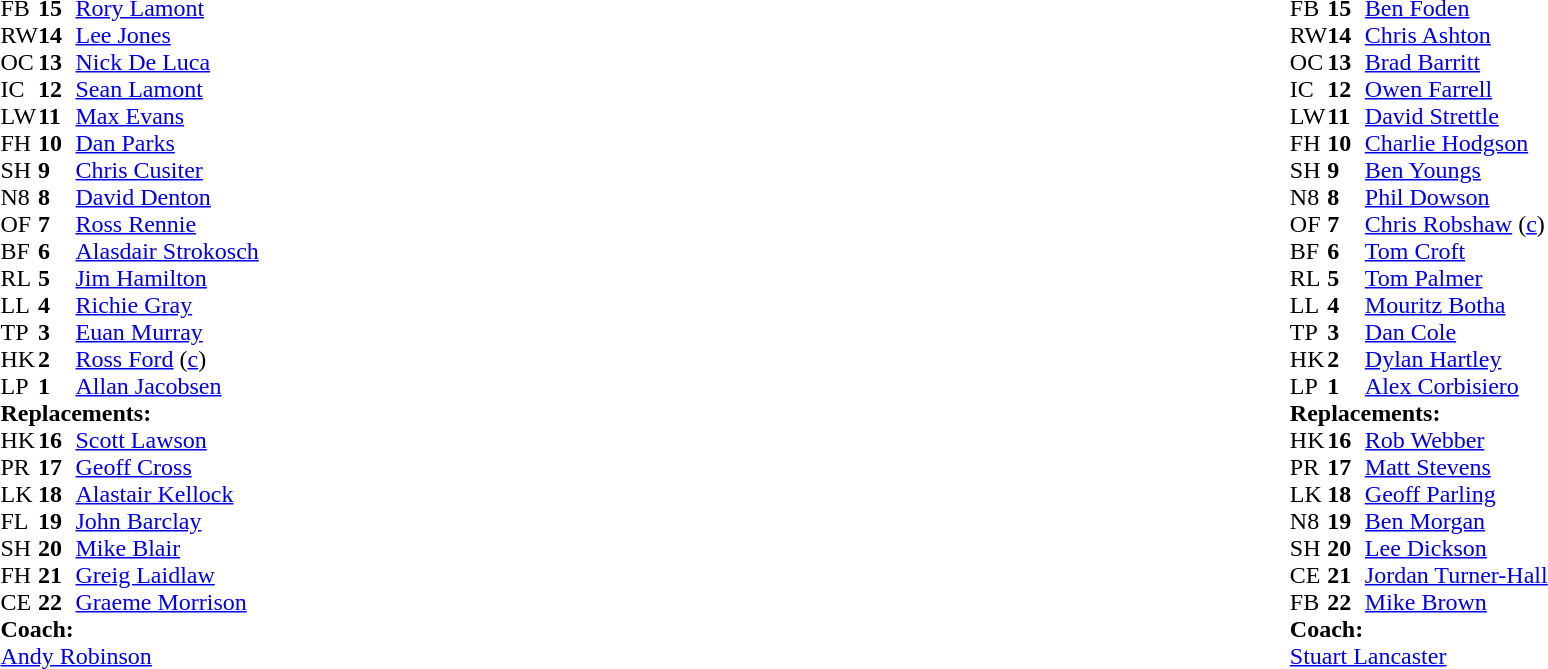<table width="100%">
<tr>
<td valign="top" width="50%"><br><table cellspacing="0" cellpadding="0">
<tr>
<th width="25"></th>
<th width="25"></th>
</tr>
<tr>
<td>FB</td>
<td><strong>15</strong></td>
<td><a href='#'>Rory Lamont</a></td>
</tr>
<tr>
<td>RW</td>
<td><strong>14</strong></td>
<td><a href='#'>Lee Jones</a></td>
</tr>
<tr>
<td>OC</td>
<td><strong>13</strong></td>
<td><a href='#'>Nick De Luca</a></td>
</tr>
<tr>
<td>IC</td>
<td><strong>12</strong></td>
<td><a href='#'>Sean Lamont</a></td>
</tr>
<tr>
<td>LW</td>
<td><strong>11</strong></td>
<td><a href='#'>Max Evans</a></td>
</tr>
<tr>
<td>FH</td>
<td><strong>10</strong></td>
<td><a href='#'>Dan Parks</a></td>
<td></td>
<td></td>
</tr>
<tr>
<td>SH</td>
<td><strong>9</strong></td>
<td><a href='#'>Chris Cusiter</a></td>
<td></td>
<td></td>
</tr>
<tr>
<td>N8</td>
<td><strong>8</strong></td>
<td><a href='#'>David Denton</a></td>
</tr>
<tr>
<td>OF</td>
<td><strong>7</strong></td>
<td><a href='#'>Ross Rennie</a></td>
</tr>
<tr>
<td>BF</td>
<td><strong>6</strong></td>
<td><a href='#'>Alasdair Strokosch</a></td>
<td></td>
<td></td>
</tr>
<tr>
<td>RL</td>
<td><strong>5</strong></td>
<td><a href='#'>Jim Hamilton</a></td>
<td></td>
<td></td>
</tr>
<tr>
<td>LL</td>
<td><strong>4</strong></td>
<td><a href='#'>Richie Gray</a></td>
</tr>
<tr>
<td>TP</td>
<td><strong>3</strong></td>
<td><a href='#'>Euan Murray</a></td>
<td></td>
<td></td>
</tr>
<tr>
<td>HK</td>
<td><strong>2</strong></td>
<td><a href='#'>Ross Ford</a> (<a href='#'>c</a>)</td>
<td></td>
<td></td>
</tr>
<tr>
<td>LP</td>
<td><strong>1</strong></td>
<td><a href='#'>Allan Jacobsen</a></td>
</tr>
<tr>
<td colspan=3><strong>Replacements:</strong></td>
</tr>
<tr>
<td>HK</td>
<td><strong>16</strong></td>
<td><a href='#'>Scott Lawson</a></td>
<td></td>
<td></td>
</tr>
<tr>
<td>PR</td>
<td><strong>17</strong></td>
<td><a href='#'>Geoff Cross</a></td>
<td></td>
<td></td>
</tr>
<tr>
<td>LK</td>
<td><strong>18</strong></td>
<td><a href='#'>Alastair Kellock</a></td>
<td></td>
<td></td>
</tr>
<tr>
<td>FL</td>
<td><strong>19</strong></td>
<td><a href='#'>John Barclay</a></td>
<td></td>
<td></td>
</tr>
<tr>
<td>SH</td>
<td><strong>20</strong></td>
<td><a href='#'>Mike Blair</a></td>
<td></td>
<td></td>
</tr>
<tr>
<td>FH</td>
<td><strong>21</strong></td>
<td><a href='#'>Greig Laidlaw</a></td>
<td></td>
<td></td>
</tr>
<tr>
<td>CE</td>
<td><strong>22</strong></td>
<td><a href='#'>Graeme Morrison</a></td>
</tr>
<tr>
<td colspan="4"><strong>Coach:</strong></td>
</tr>
<tr>
<td colspan="4"> <a href='#'>Andy Robinson</a></td>
</tr>
</table>
</td>
<td valign="top"></td>
<td valign="top" width="50%"><br><table cellspacing="0" cellpadding="0" align="center">
<tr>
<th width="25"></th>
<th width="25"></th>
</tr>
<tr>
<td>FB</td>
<td><strong>15</strong></td>
<td><a href='#'>Ben Foden</a></td>
</tr>
<tr>
<td>RW</td>
<td><strong>14</strong></td>
<td><a href='#'>Chris Ashton</a></td>
</tr>
<tr>
<td>OC</td>
<td><strong>13</strong></td>
<td><a href='#'>Brad Barritt</a></td>
<td></td>
<td></td>
</tr>
<tr>
<td>IC</td>
<td><strong>12</strong></td>
<td><a href='#'>Owen Farrell</a></td>
</tr>
<tr>
<td>LW</td>
<td><strong>11</strong></td>
<td><a href='#'>David Strettle</a></td>
</tr>
<tr>
<td>FH</td>
<td><strong>10</strong></td>
<td><a href='#'>Charlie Hodgson</a></td>
<td></td>
<td></td>
</tr>
<tr>
<td>SH</td>
<td><strong>9</strong></td>
<td><a href='#'>Ben Youngs</a></td>
<td></td>
<td></td>
</tr>
<tr>
<td>N8</td>
<td><strong>8</strong></td>
<td><a href='#'>Phil Dowson</a></td>
<td></td>
<td></td>
</tr>
<tr>
<td>OF</td>
<td><strong>7</strong></td>
<td><a href='#'>Chris Robshaw</a> (<a href='#'>c</a>)</td>
</tr>
<tr>
<td>BF</td>
<td><strong>6</strong></td>
<td><a href='#'>Tom Croft</a></td>
</tr>
<tr>
<td>RL</td>
<td><strong>5</strong></td>
<td><a href='#'>Tom Palmer</a></td>
<td></td>
<td></td>
</tr>
<tr>
<td>LL</td>
<td><strong>4</strong></td>
<td><a href='#'>Mouritz Botha</a></td>
</tr>
<tr>
<td>TP</td>
<td><strong>3</strong></td>
<td><a href='#'>Dan Cole</a></td>
</tr>
<tr>
<td>HK</td>
<td><strong>2</strong></td>
<td><a href='#'>Dylan Hartley</a></td>
</tr>
<tr>
<td>LP</td>
<td><strong>1</strong></td>
<td><a href='#'>Alex Corbisiero</a></td>
<td></td>
<td></td>
</tr>
<tr>
<td colspan=3><strong>Replacements:</strong></td>
</tr>
<tr>
<td>HK</td>
<td><strong>16</strong></td>
<td><a href='#'>Rob Webber</a></td>
</tr>
<tr>
<td>PR</td>
<td><strong>17</strong></td>
<td><a href='#'>Matt Stevens</a></td>
<td></td>
<td></td>
</tr>
<tr>
<td>LK</td>
<td><strong>18</strong></td>
<td><a href='#'>Geoff Parling</a></td>
<td></td>
<td></td>
</tr>
<tr>
<td>N8</td>
<td><strong>19</strong></td>
<td><a href='#'>Ben Morgan</a></td>
<td></td>
<td></td>
</tr>
<tr>
<td>SH</td>
<td><strong>20</strong></td>
<td><a href='#'>Lee Dickson</a></td>
<td></td>
<td></td>
</tr>
<tr>
<td>CE</td>
<td><strong>21</strong></td>
<td><a href='#'>Jordan Turner-Hall</a></td>
<td></td>
<td></td>
</tr>
<tr>
<td>FB</td>
<td><strong>22</strong></td>
<td><a href='#'>Mike Brown</a></td>
<td></td>
<td></td>
</tr>
<tr>
<td colspan="4"><strong>Coach:</strong></td>
</tr>
<tr>
<td colspan="4"> <a href='#'>Stuart Lancaster</a></td>
</tr>
</table>
</td>
</tr>
</table>
